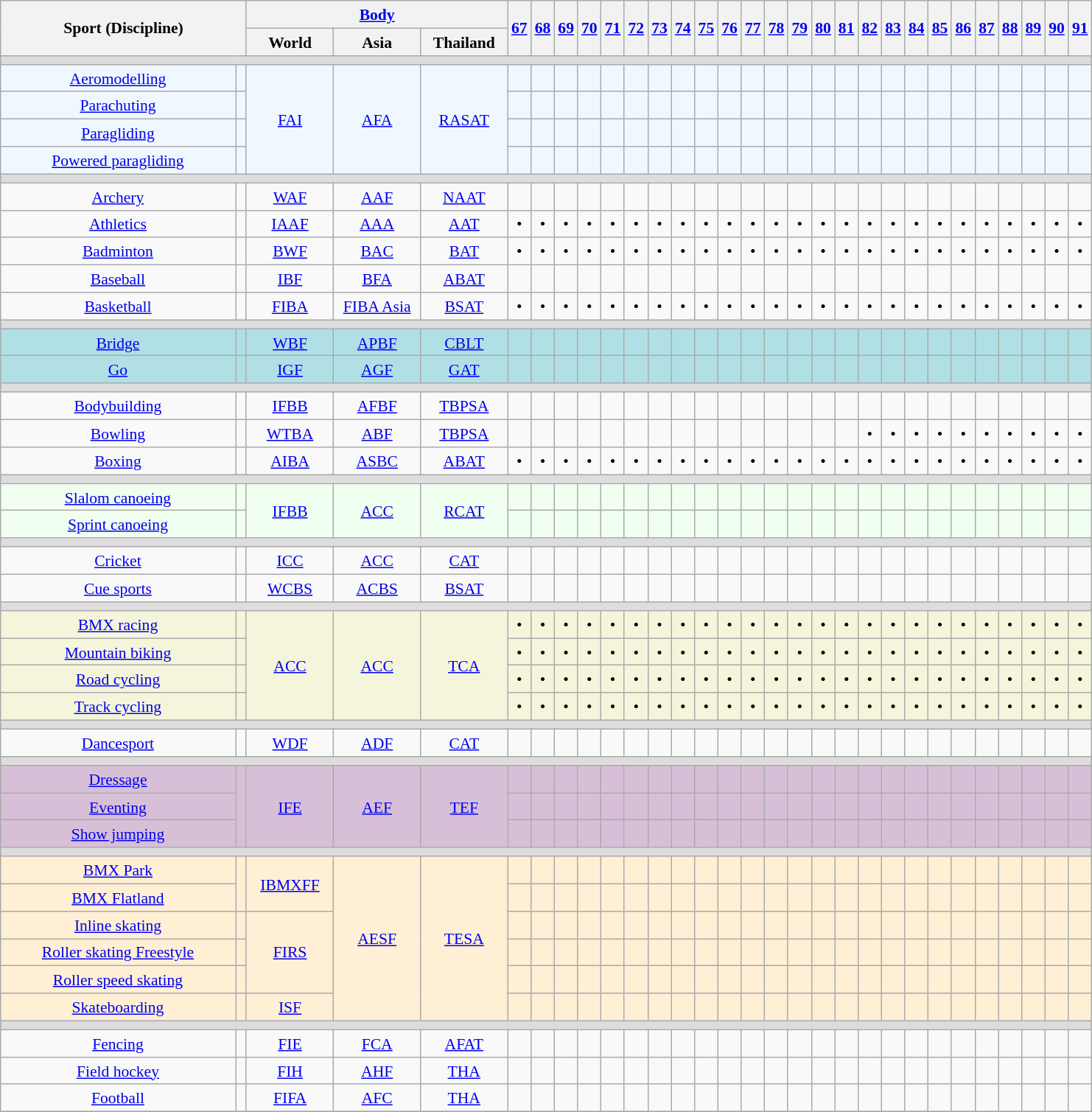<table class="wikitable" style="margin:0.5em auto;font-size:90%;line-height:1.25;text-align:center">
<tr>
<th rowspan=2 colspan=2 style="width:15em">Sport (Discipline)</th>
<th colspan=3><a href='#'>Body</a></th>
<th rowspan=2 style="width:0.3 em"><a href='#'>67</a></th>
<th rowspan=2 style="width:0.3 em"><a href='#'>68</a></th>
<th rowspan=2 style="width:0.3 em"><a href='#'>69</a></th>
<th rowspan=2 style="width:0.3 em"><a href='#'>70</a></th>
<th rowspan=2 style="width:0.3 em"><a href='#'>71</a></th>
<th rowspan=2 style="width:0.3 em"><a href='#'>72</a></th>
<th rowspan=2 style="width:0.3 em"><a href='#'>73</a></th>
<th rowspan=2 style="width:0.3 em"><a href='#'>74</a></th>
<th rowspan=2 style="width:0.3 em"><a href='#'>75</a></th>
<th rowspan=2 style="width:0.3 em"><a href='#'>76</a></th>
<th rowspan=2 style="width:0.3 em"><a href='#'>77</a></th>
<th rowspan=2 style="width:0.3 em"><a href='#'>78</a></th>
<th rowspan=2 style="width:0.3 em"><a href='#'>79</a></th>
<th rowspan=2 style="width:0.3 em"><a href='#'>80</a></th>
<th rowspan=2 style="width:0.3 em"><a href='#'>81</a></th>
<th rowspan=2 style="width:0.3 em"><a href='#'>82</a></th>
<th rowspan=2 style="width:0.3 em"><a href='#'>83</a></th>
<th rowspan=2 style="width:0.3 em"><a href='#'>84</a></th>
<th rowspan=2 style="width:0.3 em"><a href='#'>85</a></th>
<th rowspan=2 style="width:0.3 em"><a href='#'>86</a></th>
<th rowspan=2 style="width:0.3 em"><a href='#'>87</a></th>
<th rowspan=2 style="width:0.3 em"><a href='#'>88</a></th>
<th rowspan=2 style="width:0.3 em"><a href='#'>89</a></th>
<th rowspan=2 style="width:0.3 em"><a href='#'>90</a></th>
<th rowspan=2 style="width:0.3 em"><a href='#'>91</a></th>
</tr>
<tr>
<th style="width:5em">World</th>
<th style="width:5em">Asia</th>
<th style="width:5em">Thailand</th>
</tr>
<tr bgcolor="#DDDDDD">
<td colspan=30 style="font-size:0.2em;line-height:1"> </td>
</tr>
<tr bgcolor="#F0F8FF">
<td><a href='#'>Aeromodelling</a></td>
<td></td>
<td rowspan=4><a href='#'>FAI</a></td>
<td rowspan=4><a href='#'>AFA</a></td>
<td rowspan=4><a href='#'>RASAT</a></td>
<td></td>
<td></td>
<td></td>
<td></td>
<td></td>
<td></td>
<td></td>
<td></td>
<td></td>
<td></td>
<td></td>
<td></td>
<td></td>
<td></td>
<td></td>
<td></td>
<td></td>
<td></td>
<td></td>
<td></td>
<td></td>
<td></td>
<td></td>
<td></td>
<td></td>
</tr>
<tr bgcolor="#F0F8FF">
<td><a href='#'>Parachuting</a></td>
<td></td>
<td></td>
<td></td>
<td></td>
<td></td>
<td></td>
<td></td>
<td></td>
<td></td>
<td></td>
<td></td>
<td></td>
<td></td>
<td></td>
<td></td>
<td></td>
<td></td>
<td></td>
<td></td>
<td></td>
<td></td>
<td></td>
<td></td>
<td></td>
<td></td>
<td></td>
</tr>
<tr bgcolor="#F0F8FF">
<td><a href='#'>Paragliding</a></td>
<td></td>
<td></td>
<td></td>
<td></td>
<td></td>
<td></td>
<td></td>
<td></td>
<td></td>
<td></td>
<td></td>
<td></td>
<td></td>
<td></td>
<td></td>
<td></td>
<td></td>
<td></td>
<td></td>
<td></td>
<td></td>
<td></td>
<td></td>
<td></td>
<td></td>
<td></td>
</tr>
<tr bgcolor="#F0F8FF">
<td><a href='#'>Powered paragliding</a></td>
<td></td>
<td></td>
<td></td>
<td></td>
<td></td>
<td></td>
<td></td>
<td></td>
<td></td>
<td></td>
<td></td>
<td></td>
<td></td>
<td></td>
<td></td>
<td></td>
<td></td>
<td></td>
<td></td>
<td></td>
<td></td>
<td></td>
<td></td>
<td></td>
<td></td>
<td></td>
</tr>
<tr bgcolor="#DDDDDD">
<td colspan=30 style="font-size:0.2em;line-height:1"> </td>
</tr>
<tr>
<td><a href='#'>Archery</a></td>
<td></td>
<td><a href='#'>WAF</a></td>
<td><a href='#'>AAF</a></td>
<td><a href='#'>NAAT</a></td>
<td></td>
<td></td>
<td></td>
<td></td>
<td></td>
<td></td>
<td></td>
<td></td>
<td></td>
<td></td>
<td></td>
<td></td>
<td></td>
<td></td>
<td></td>
<td></td>
<td></td>
<td></td>
<td></td>
<td></td>
<td></td>
<td></td>
<td></td>
<td></td>
<td></td>
</tr>
<tr>
<td><a href='#'>Athletics</a></td>
<td></td>
<td><a href='#'>IAAF</a></td>
<td><a href='#'>AAA</a></td>
<td><a href='#'>AAT</a></td>
<td>•</td>
<td>•</td>
<td>•</td>
<td>•</td>
<td>•</td>
<td>•</td>
<td>•</td>
<td>•</td>
<td>•</td>
<td>•</td>
<td>•</td>
<td>•</td>
<td>•</td>
<td>•</td>
<td>•</td>
<td>•</td>
<td>•</td>
<td>•</td>
<td>•</td>
<td>•</td>
<td>•</td>
<td>•</td>
<td>•</td>
<td>•</td>
<td>•</td>
</tr>
<tr>
<td><a href='#'>Badminton</a></td>
<td></td>
<td><a href='#'>BWF</a></td>
<td><a href='#'>BAC</a></td>
<td><a href='#'>BAT</a></td>
<td>•</td>
<td>•</td>
<td>•</td>
<td>•</td>
<td>•</td>
<td>•</td>
<td>•</td>
<td>•</td>
<td>•</td>
<td>•</td>
<td>•</td>
<td>•</td>
<td>•</td>
<td>•</td>
<td>•</td>
<td>•</td>
<td>•</td>
<td>•</td>
<td>•</td>
<td>•</td>
<td>•</td>
<td>•</td>
<td>•</td>
<td>•</td>
<td>•</td>
</tr>
<tr>
<td><a href='#'>Baseball</a></td>
<td></td>
<td><a href='#'>IBF</a></td>
<td><a href='#'>BFA</a></td>
<td><a href='#'>ABAT</a></td>
<td></td>
<td></td>
<td></td>
<td></td>
<td></td>
<td></td>
<td></td>
<td></td>
<td></td>
<td></td>
<td></td>
<td></td>
<td></td>
<td></td>
<td></td>
<td></td>
<td></td>
<td></td>
<td></td>
<td></td>
<td></td>
<td></td>
<td></td>
<td></td>
<td></td>
</tr>
<tr>
<td><a href='#'>Basketball</a></td>
<td></td>
<td><a href='#'>FIBA</a></td>
<td><a href='#'>FIBA Asia</a></td>
<td><a href='#'>BSAT</a></td>
<td>•</td>
<td>•</td>
<td>•</td>
<td>•</td>
<td>•</td>
<td>•</td>
<td>•</td>
<td>•</td>
<td>•</td>
<td>•</td>
<td>•</td>
<td>•</td>
<td>•</td>
<td>•</td>
<td>•</td>
<td>•</td>
<td>•</td>
<td>•</td>
<td>•</td>
<td>•</td>
<td>•</td>
<td>•</td>
<td>•</td>
<td>•</td>
<td>•</td>
</tr>
<tr bgcolor="#DDDDDD">
<td colspan=30 style="font-size:0.2em;line-height:1"> </td>
</tr>
<tr bgcolor="#B0E0E6">
<td><a href='#'>Bridge</a></td>
<td></td>
<td><a href='#'>WBF</a></td>
<td><a href='#'>APBF</a></td>
<td><a href='#'>CBLT</a></td>
<td></td>
<td></td>
<td></td>
<td></td>
<td></td>
<td></td>
<td></td>
<td></td>
<td></td>
<td></td>
<td></td>
<td></td>
<td></td>
<td></td>
<td></td>
<td></td>
<td></td>
<td></td>
<td></td>
<td></td>
<td></td>
<td></td>
<td></td>
<td></td>
<td></td>
</tr>
<tr bgcolor="#B0E0E6">
<td><a href='#'>Go</a></td>
<td></td>
<td><a href='#'>IGF</a></td>
<td><a href='#'>AGF</a></td>
<td><a href='#'>GAT</a></td>
<td></td>
<td></td>
<td></td>
<td></td>
<td></td>
<td></td>
<td></td>
<td></td>
<td></td>
<td></td>
<td></td>
<td></td>
<td></td>
<td></td>
<td></td>
<td></td>
<td></td>
<td></td>
<td></td>
<td></td>
<td></td>
<td></td>
<td></td>
<td></td>
<td></td>
</tr>
<tr bgcolor="#DDDDDD">
<td colspan=30 style="font-size:0.2em;line-height:1"> </td>
</tr>
<tr>
<td><a href='#'>Bodybuilding</a></td>
<td></td>
<td><a href='#'>IFBB</a></td>
<td><a href='#'>AFBF</a></td>
<td><a href='#'>TBPSA</a></td>
<td></td>
<td></td>
<td></td>
<td></td>
<td></td>
<td></td>
<td></td>
<td></td>
<td></td>
<td></td>
<td></td>
<td></td>
<td></td>
<td></td>
<td></td>
<td></td>
<td></td>
<td></td>
<td></td>
<td></td>
<td></td>
<td></td>
<td></td>
<td></td>
<td></td>
</tr>
<tr>
<td><a href='#'>Bowling</a></td>
<td></td>
<td><a href='#'>WTBA</a></td>
<td><a href='#'>ABF</a></td>
<td><a href='#'>TBPSA</a></td>
<td></td>
<td></td>
<td></td>
<td></td>
<td></td>
<td></td>
<td></td>
<td></td>
<td></td>
<td></td>
<td></td>
<td></td>
<td></td>
<td></td>
<td></td>
<td>•</td>
<td>•</td>
<td>•</td>
<td>•</td>
<td>•</td>
<td>•</td>
<td>•</td>
<td>•</td>
<td>•</td>
<td>•</td>
</tr>
<tr>
<td><a href='#'>Boxing</a></td>
<td></td>
<td><a href='#'>AIBA</a></td>
<td><a href='#'>ASBC</a></td>
<td><a href='#'>ABAT</a></td>
<td>•</td>
<td>•</td>
<td>•</td>
<td>•</td>
<td>•</td>
<td>•</td>
<td>•</td>
<td>•</td>
<td>•</td>
<td>•</td>
<td>•</td>
<td>•</td>
<td>•</td>
<td>•</td>
<td>•</td>
<td>•</td>
<td>•</td>
<td>•</td>
<td>•</td>
<td>•</td>
<td>•</td>
<td>•</td>
<td>•</td>
<td>•</td>
<td>•</td>
</tr>
<tr bgcolor="#DDDDDD">
<td colspan=30 style="font-size:0.2em;line-height:1"> </td>
</tr>
<tr bgcolor="#F0FFF0">
<td><a href='#'>Slalom canoeing</a></td>
<td></td>
<td rowspan=2><a href='#'>IFBB</a></td>
<td rowspan=2><a href='#'>ACC</a></td>
<td rowspan=2><a href='#'>RCAT</a></td>
<td></td>
<td></td>
<td></td>
<td></td>
<td></td>
<td></td>
<td></td>
<td></td>
<td></td>
<td></td>
<td></td>
<td></td>
<td></td>
<td></td>
<td></td>
<td></td>
<td></td>
<td></td>
<td></td>
<td></td>
<td></td>
<td></td>
<td></td>
<td></td>
<td></td>
</tr>
<tr bgcolor="#F0FFF0">
<td><a href='#'>Sprint canoeing</a></td>
<td></td>
<td></td>
<td></td>
<td></td>
<td></td>
<td></td>
<td></td>
<td></td>
<td></td>
<td></td>
<td></td>
<td></td>
<td></td>
<td></td>
<td></td>
<td></td>
<td></td>
<td></td>
<td></td>
<td></td>
<td></td>
<td></td>
<td></td>
<td></td>
<td></td>
<td></td>
</tr>
<tr bgcolor="#DDDDDD">
<td colspan=30 style="font-size:0.2em;line-height:1"> </td>
</tr>
<tr>
<td><a href='#'>Cricket</a></td>
<td></td>
<td><a href='#'>ICC</a></td>
<td><a href='#'>ACC</a></td>
<td><a href='#'>CAT</a></td>
<td></td>
<td></td>
<td></td>
<td></td>
<td></td>
<td></td>
<td></td>
<td></td>
<td></td>
<td></td>
<td></td>
<td></td>
<td></td>
<td></td>
<td></td>
<td></td>
<td></td>
<td></td>
<td></td>
<td></td>
<td></td>
<td></td>
<td></td>
<td></td>
<td></td>
</tr>
<tr>
<td><a href='#'>Cue sports</a></td>
<td></td>
<td><a href='#'>WCBS</a></td>
<td><a href='#'>ACBS</a></td>
<td><a href='#'>BSAT</a></td>
<td></td>
<td></td>
<td></td>
<td></td>
<td></td>
<td></td>
<td></td>
<td></td>
<td></td>
<td></td>
<td></td>
<td></td>
<td></td>
<td></td>
<td></td>
<td></td>
<td></td>
<td></td>
<td></td>
<td></td>
<td></td>
<td></td>
<td></td>
<td></td>
<td></td>
</tr>
<tr bgcolor="#DDDDDD">
<td colspan=30 style="font-size:0.2em;line-height:1"> </td>
</tr>
<tr bgcolor="#F5F5DC">
<td><a href='#'>BMX racing</a></td>
<td></td>
<td rowspan=4><a href='#'>ACC</a></td>
<td rowspan=4><a href='#'>ACC</a></td>
<td rowspan=4><a href='#'>TCA</a></td>
<td>•</td>
<td>•</td>
<td>•</td>
<td>•</td>
<td>•</td>
<td>•</td>
<td>•</td>
<td>•</td>
<td>•</td>
<td>•</td>
<td>•</td>
<td>•</td>
<td>•</td>
<td>•</td>
<td>•</td>
<td>•</td>
<td>•</td>
<td>•</td>
<td>•</td>
<td>•</td>
<td>•</td>
<td>•</td>
<td>•</td>
<td>•</td>
<td>•</td>
</tr>
<tr bgcolor="#F5F5DC">
<td><a href='#'>Mountain biking</a></td>
<td></td>
<td>•</td>
<td>•</td>
<td>•</td>
<td>•</td>
<td>•</td>
<td>•</td>
<td>•</td>
<td>•</td>
<td>•</td>
<td>•</td>
<td>•</td>
<td>•</td>
<td>•</td>
<td>•</td>
<td>•</td>
<td>•</td>
<td>•</td>
<td>•</td>
<td>•</td>
<td>•</td>
<td>•</td>
<td>•</td>
<td>•</td>
<td>•</td>
<td>•</td>
</tr>
<tr bgcolor="#F5F5DC">
<td><a href='#'>Road cycling</a></td>
<td></td>
<td>•</td>
<td>•</td>
<td>•</td>
<td>•</td>
<td>•</td>
<td>•</td>
<td>•</td>
<td>•</td>
<td>•</td>
<td>•</td>
<td>•</td>
<td>•</td>
<td>•</td>
<td>•</td>
<td>•</td>
<td>•</td>
<td>•</td>
<td>•</td>
<td>•</td>
<td>•</td>
<td>•</td>
<td>•</td>
<td>•</td>
<td>•</td>
<td>•</td>
</tr>
<tr bgcolor="#F5F5DC">
<td><a href='#'>Track cycling</a></td>
<td></td>
<td>•</td>
<td>•</td>
<td>•</td>
<td>•</td>
<td>•</td>
<td>•</td>
<td>•</td>
<td>•</td>
<td>•</td>
<td>•</td>
<td>•</td>
<td>•</td>
<td>•</td>
<td>•</td>
<td>•</td>
<td>•</td>
<td>•</td>
<td>•</td>
<td>•</td>
<td>•</td>
<td>•</td>
<td>•</td>
<td>•</td>
<td>•</td>
<td>•</td>
</tr>
<tr bgcolor="#DDDDDD">
<td colspan=30 style="font-size:0.2em;line-height:1"> </td>
</tr>
<tr>
<td><a href='#'>Dancesport</a></td>
<td></td>
<td><a href='#'>WDF</a></td>
<td><a href='#'>ADF</a></td>
<td><a href='#'>CAT</a></td>
<td></td>
<td></td>
<td></td>
<td></td>
<td></td>
<td></td>
<td></td>
<td></td>
<td></td>
<td></td>
<td></td>
<td></td>
<td></td>
<td></td>
<td></td>
<td></td>
<td></td>
<td></td>
<td></td>
<td></td>
<td></td>
<td></td>
<td></td>
<td></td>
<td></td>
</tr>
<tr bgcolor="#DDDDDD">
<td colspan=30 style="font-size:0.2em;line-height:1"> </td>
</tr>
<tr bgcolor="Thistle">
<td><a href='#'>Dressage</a></td>
<td rowspan=3></td>
<td rowspan=3><a href='#'>IFE</a></td>
<td rowspan=3><a href='#'>AEF</a></td>
<td rowspan=3><a href='#'>TEF</a></td>
<td></td>
<td></td>
<td></td>
<td></td>
<td></td>
<td></td>
<td></td>
<td></td>
<td></td>
<td></td>
<td></td>
<td></td>
<td></td>
<td></td>
<td></td>
<td></td>
<td></td>
<td></td>
<td></td>
<td></td>
<td></td>
<td></td>
<td></td>
<td></td>
<td></td>
</tr>
<tr bgcolor="Thistle">
<td><a href='#'>Eventing</a></td>
<td></td>
<td></td>
<td></td>
<td></td>
<td></td>
<td></td>
<td></td>
<td></td>
<td></td>
<td></td>
<td></td>
<td></td>
<td></td>
<td></td>
<td></td>
<td></td>
<td></td>
<td></td>
<td></td>
<td></td>
<td></td>
<td></td>
<td></td>
<td></td>
<td></td>
</tr>
<tr bgcolor="Thistle">
<td><a href='#'>Show jumping</a></td>
<td></td>
<td></td>
<td></td>
<td></td>
<td></td>
<td></td>
<td></td>
<td></td>
<td></td>
<td></td>
<td></td>
<td></td>
<td></td>
<td></td>
<td></td>
<td></td>
<td></td>
<td></td>
<td></td>
<td></td>
<td></td>
<td></td>
<td></td>
<td></td>
<td></td>
</tr>
<tr bgcolor="#DDDDDD">
<td colspan=30 style="font-size:0.2em;line-height:1"> </td>
</tr>
<tr bgcolor="PapayaWhip">
<td><a href='#'>BMX Park</a></td>
<td rowspan=2></td>
<td rowspan=2><a href='#'>IBMXFF</a></td>
<td rowspan=6><a href='#'>AESF</a></td>
<td rowspan=6><a href='#'>TESA</a></td>
<td></td>
<td></td>
<td></td>
<td></td>
<td></td>
<td></td>
<td></td>
<td></td>
<td></td>
<td></td>
<td></td>
<td></td>
<td></td>
<td></td>
<td></td>
<td></td>
<td></td>
<td></td>
<td></td>
<td></td>
<td></td>
<td></td>
<td></td>
<td></td>
<td></td>
</tr>
<tr bgcolor="PapayaWhip">
<td><a href='#'>BMX Flatland</a></td>
<td></td>
<td></td>
<td></td>
<td></td>
<td></td>
<td></td>
<td></td>
<td></td>
<td></td>
<td></td>
<td></td>
<td></td>
<td></td>
<td></td>
<td></td>
<td></td>
<td></td>
<td></td>
<td></td>
<td></td>
<td></td>
<td></td>
<td></td>
<td></td>
<td></td>
</tr>
<tr bgcolor="PapayaWhip">
<td><a href='#'>Inline skating</a></td>
<td></td>
<td rowspan=3><a href='#'>FIRS</a></td>
<td></td>
<td></td>
<td></td>
<td></td>
<td></td>
<td></td>
<td></td>
<td></td>
<td></td>
<td></td>
<td></td>
<td></td>
<td></td>
<td></td>
<td></td>
<td></td>
<td></td>
<td></td>
<td></td>
<td></td>
<td></td>
<td></td>
<td></td>
<td></td>
<td></td>
</tr>
<tr bgcolor="PapayaWhip">
<td><a href='#'>Roller skating Freestyle</a></td>
<td></td>
<td></td>
<td></td>
<td></td>
<td></td>
<td></td>
<td></td>
<td></td>
<td></td>
<td></td>
<td></td>
<td></td>
<td></td>
<td></td>
<td></td>
<td></td>
<td></td>
<td></td>
<td></td>
<td></td>
<td></td>
<td></td>
<td></td>
<td></td>
<td></td>
<td></td>
</tr>
<tr bgcolor="PapayaWhip">
<td><a href='#'>Roller speed skating</a></td>
<td></td>
<td></td>
<td></td>
<td></td>
<td></td>
<td></td>
<td></td>
<td></td>
<td></td>
<td></td>
<td></td>
<td></td>
<td></td>
<td></td>
<td></td>
<td></td>
<td></td>
<td></td>
<td></td>
<td></td>
<td></td>
<td></td>
<td></td>
<td></td>
<td></td>
<td></td>
</tr>
<tr bgcolor="PapayaWhip">
<td><a href='#'>Skateboarding</a></td>
<td></td>
<td><a href='#'>ISF</a></td>
<td></td>
<td></td>
<td></td>
<td></td>
<td></td>
<td></td>
<td></td>
<td></td>
<td></td>
<td></td>
<td></td>
<td></td>
<td></td>
<td></td>
<td></td>
<td></td>
<td></td>
<td></td>
<td></td>
<td></td>
<td></td>
<td></td>
<td></td>
<td></td>
<td></td>
</tr>
<tr bgcolor="#DDDDDD">
<td colspan=30 style="font-size:0.2em;line-height:1"> </td>
</tr>
<tr>
<td><a href='#'>Fencing</a></td>
<td></td>
<td><a href='#'>FIE</a></td>
<td><a href='#'>FCA</a></td>
<td><a href='#'>AFAT</a></td>
<td></td>
<td></td>
<td></td>
<td></td>
<td></td>
<td></td>
<td></td>
<td></td>
<td></td>
<td></td>
<td></td>
<td></td>
<td></td>
<td></td>
<td></td>
<td></td>
<td></td>
<td></td>
<td></td>
<td></td>
<td></td>
<td></td>
<td></td>
<td></td>
<td></td>
</tr>
<tr>
<td><a href='#'>Field hockey</a></td>
<td></td>
<td><a href='#'>FIH</a></td>
<td><a href='#'>AHF</a></td>
<td><a href='#'>THA</a></td>
<td></td>
<td></td>
<td></td>
<td></td>
<td></td>
<td></td>
<td></td>
<td></td>
<td></td>
<td></td>
<td></td>
<td></td>
<td></td>
<td></td>
<td></td>
<td></td>
<td></td>
<td></td>
<td></td>
<td></td>
<td></td>
<td></td>
<td></td>
<td></td>
<td></td>
</tr>
<tr>
<td><a href='#'>Football</a></td>
<td></td>
<td><a href='#'>FIFA</a></td>
<td><a href='#'>AFC</a></td>
<td><a href='#'>THA</a></td>
<td></td>
<td></td>
<td></td>
<td></td>
<td></td>
<td></td>
<td></td>
<td></td>
<td></td>
<td></td>
<td></td>
<td></td>
<td></td>
<td></td>
<td></td>
<td></td>
<td></td>
<td></td>
<td></td>
<td></td>
<td></td>
<td></td>
<td></td>
<td></td>
<td></td>
</tr>
<tr>
</tr>
</table>
